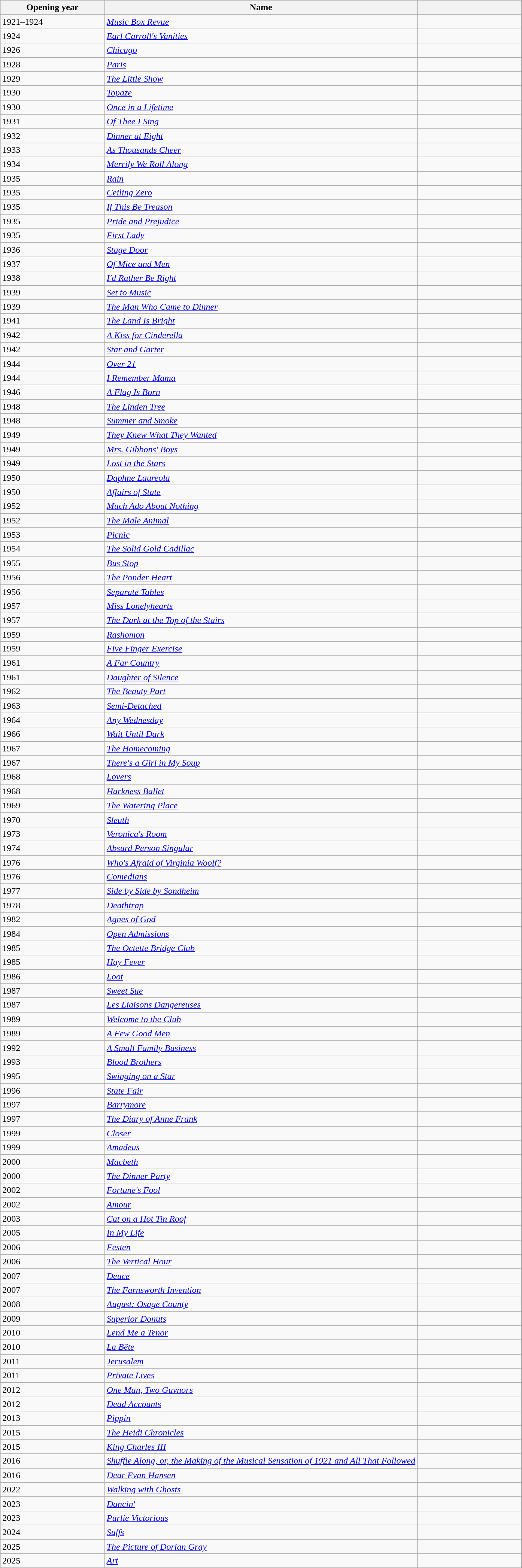<table class="wikitable sortable collapsible">
<tr>
<th width=20% scope="col">Opening year</th>
<th width=60% scope="col">Name</th>
<th width=20% scope="col" class="unsortable"></th>
</tr>
<tr>
<td>1921–1924</td>
<td><em><a href='#'>Music Box Revue</a></em></td>
<td></td>
</tr>
<tr>
<td>1924</td>
<td><em><a href='#'>Earl Carroll's Vanities</a></em></td>
<td></td>
</tr>
<tr>
<td>1926</td>
<td><em><a href='#'>Chicago</a></em></td>
<td></td>
</tr>
<tr>
<td>1928</td>
<td><em><a href='#'>Paris</a></em></td>
<td></td>
</tr>
<tr>
<td>1929</td>
<td><em><a href='#'>The Little Show</a></em></td>
<td></td>
</tr>
<tr>
<td>1930</td>
<td><em><a href='#'>Topaze</a></em></td>
<td></td>
</tr>
<tr>
<td>1930</td>
<td><em><a href='#'>Once in a Lifetime</a></em></td>
<td></td>
</tr>
<tr>
<td>1931</td>
<td><em><a href='#'>Of Thee I Sing</a></em></td>
<td></td>
</tr>
<tr>
<td>1932</td>
<td><em><a href='#'>Dinner at Eight</a></em></td>
<td></td>
</tr>
<tr>
<td>1933</td>
<td><em><a href='#'>As Thousands Cheer</a></em></td>
<td></td>
</tr>
<tr>
<td>1934</td>
<td><em><a href='#'>Merrily We Roll Along</a></em></td>
<td></td>
</tr>
<tr>
<td>1935</td>
<td><em><a href='#'>Rain</a></em></td>
<td></td>
</tr>
<tr>
<td>1935</td>
<td><em><a href='#'>Ceiling Zero</a></em></td>
<td></td>
</tr>
<tr>
<td>1935</td>
<td><em><a href='#'>If This Be Treason</a></em></td>
<td></td>
</tr>
<tr>
<td>1935</td>
<td><em><a href='#'>Pride and Prejudice</a></em></td>
<td></td>
</tr>
<tr>
<td>1935</td>
<td><em><a href='#'>First Lady</a></em></td>
<td></td>
</tr>
<tr>
<td>1936</td>
<td><em><a href='#'>Stage Door</a></em></td>
<td></td>
</tr>
<tr>
<td>1937</td>
<td><em><a href='#'>Of Mice and Men</a></em></td>
<td></td>
</tr>
<tr>
<td>1938</td>
<td><em><a href='#'>I'd Rather Be Right</a></em></td>
<td></td>
</tr>
<tr>
<td>1939</td>
<td><em><a href='#'>Set to Music</a></em></td>
<td></td>
</tr>
<tr>
<td>1939</td>
<td><em><a href='#'>The Man Who Came to Dinner</a></em></td>
<td></td>
</tr>
<tr>
<td>1941</td>
<td><em><a href='#'>The Land Is Bright</a></em></td>
<td></td>
</tr>
<tr>
<td>1942</td>
<td><em><a href='#'>A Kiss for Cinderella</a></em></td>
<td></td>
</tr>
<tr>
<td>1942</td>
<td><em><a href='#'>Star and Garter</a></em></td>
<td></td>
</tr>
<tr>
<td>1944</td>
<td><em><a href='#'>Over 21</a></em></td>
<td></td>
</tr>
<tr>
<td>1944</td>
<td><em><a href='#'>I Remember Mama</a></em></td>
<td></td>
</tr>
<tr>
<td>1946</td>
<td><em><a href='#'>A Flag Is Born</a></em></td>
<td></td>
</tr>
<tr>
<td>1948</td>
<td><em><a href='#'>The Linden Tree</a></em></td>
<td></td>
</tr>
<tr>
<td>1948</td>
<td><em><a href='#'>Summer and Smoke</a></em></td>
<td></td>
</tr>
<tr>
<td>1949</td>
<td><em><a href='#'>They Knew What They Wanted</a></em></td>
<td></td>
</tr>
<tr>
<td>1949</td>
<td><em><a href='#'>Mrs. Gibbons' Boys</a></em></td>
<td></td>
</tr>
<tr>
<td>1949</td>
<td><em><a href='#'>Lost in the Stars</a></em></td>
<td></td>
</tr>
<tr>
<td>1950</td>
<td><em><a href='#'>Daphne Laureola</a></em></td>
<td></td>
</tr>
<tr>
<td>1950</td>
<td><em><a href='#'>Affairs of State</a></em></td>
<td></td>
</tr>
<tr>
<td>1952</td>
<td><em><a href='#'>Much Ado About Nothing</a></em></td>
<td></td>
</tr>
<tr>
<td>1952</td>
<td><em><a href='#'>The Male Animal</a></em></td>
<td></td>
</tr>
<tr>
<td>1953</td>
<td><em><a href='#'>Picnic</a></em></td>
<td></td>
</tr>
<tr>
<td>1954</td>
<td><em><a href='#'>The Solid Gold Cadillac</a></em></td>
<td></td>
</tr>
<tr>
<td>1955</td>
<td><em><a href='#'>Bus Stop</a></em></td>
<td></td>
</tr>
<tr>
<td>1956</td>
<td><em><a href='#'>The Ponder Heart</a></em></td>
<td></td>
</tr>
<tr>
<td>1956</td>
<td><em><a href='#'>Separate Tables</a></em></td>
<td></td>
</tr>
<tr>
<td>1957</td>
<td><em><a href='#'>Miss Lonelyhearts</a></em></td>
<td></td>
</tr>
<tr>
<td>1957</td>
<td><em><a href='#'>The Dark at the Top of the Stairs</a></em></td>
<td></td>
</tr>
<tr>
<td>1959</td>
<td><em><a href='#'>Rashomon</a></em></td>
<td></td>
</tr>
<tr>
<td>1959</td>
<td><em><a href='#'>Five Finger Exercise</a></em></td>
<td></td>
</tr>
<tr>
<td>1961</td>
<td><em><a href='#'>A Far Country</a></em></td>
<td></td>
</tr>
<tr>
<td>1961</td>
<td><em><a href='#'>Daughter of Silence</a></em></td>
<td></td>
</tr>
<tr>
<td>1962</td>
<td><em><a href='#'>The Beauty Part</a></em></td>
<td></td>
</tr>
<tr>
<td>1963</td>
<td><em><a href='#'>Semi-Detached</a></em></td>
<td></td>
</tr>
<tr>
<td>1964</td>
<td><em><a href='#'>Any Wednesday</a></em></td>
<td></td>
</tr>
<tr>
<td>1966</td>
<td><em><a href='#'>Wait Until Dark</a></em></td>
<td></td>
</tr>
<tr>
<td>1967</td>
<td><em><a href='#'>The Homecoming</a></em></td>
<td></td>
</tr>
<tr>
<td>1967</td>
<td><em><a href='#'>There's a Girl in My Soup</a></em></td>
<td></td>
</tr>
<tr>
<td>1968</td>
<td><em><a href='#'>Lovers</a></em></td>
<td></td>
</tr>
<tr>
<td>1968</td>
<td><em><a href='#'>Harkness Ballet</a></em></td>
<td></td>
</tr>
<tr>
<td>1969</td>
<td><em><a href='#'>The Watering Place</a></em></td>
<td></td>
</tr>
<tr>
<td>1970</td>
<td><em><a href='#'>Sleuth</a></em></td>
<td></td>
</tr>
<tr>
<td>1973</td>
<td><em><a href='#'>Veronica's Room</a></em></td>
<td></td>
</tr>
<tr>
<td>1974</td>
<td><em><a href='#'>Absurd Person Singular</a></em></td>
<td></td>
</tr>
<tr>
<td>1976</td>
<td><em><a href='#'>Who's Afraid of Virginia Woolf?</a></em></td>
<td></td>
</tr>
<tr>
<td>1976</td>
<td><em><a href='#'>Comedians</a></em></td>
<td></td>
</tr>
<tr>
<td>1977</td>
<td><em><a href='#'>Side by Side by Sondheim</a></em></td>
<td></td>
</tr>
<tr>
<td>1978</td>
<td><em><a href='#'>Deathtrap</a></em></td>
<td></td>
</tr>
<tr>
<td>1982</td>
<td><em><a href='#'>Agnes of God</a></em></td>
<td></td>
</tr>
<tr>
<td>1984</td>
<td><em><a href='#'>Open Admissions</a></em></td>
<td></td>
</tr>
<tr>
<td>1985</td>
<td><em><a href='#'>The Octette Bridge Club</a></em></td>
<td></td>
</tr>
<tr>
<td>1985</td>
<td><em><a href='#'>Hay Fever</a></em></td>
<td></td>
</tr>
<tr>
<td>1986</td>
<td><em><a href='#'>Loot</a></em></td>
<td></td>
</tr>
<tr>
<td>1987</td>
<td><em><a href='#'>Sweet Sue</a></em></td>
<td></td>
</tr>
<tr>
<td>1987</td>
<td><em><a href='#'>Les Liaisons Dangereuses</a></em></td>
<td></td>
</tr>
<tr>
<td>1989</td>
<td><em><a href='#'>Welcome to the Club</a></em></td>
<td></td>
</tr>
<tr>
<td>1989</td>
<td><em><a href='#'>A Few Good Men</a></em></td>
<td></td>
</tr>
<tr>
<td>1992</td>
<td><em><a href='#'>A Small Family Business</a></em></td>
<td></td>
</tr>
<tr>
<td>1993</td>
<td><em><a href='#'>Blood Brothers</a></em></td>
<td></td>
</tr>
<tr>
<td>1995</td>
<td><em><a href='#'>Swinging on a Star</a></em></td>
<td></td>
</tr>
<tr>
<td>1996</td>
<td><em><a href='#'>State Fair</a></em></td>
<td></td>
</tr>
<tr>
<td>1997</td>
<td><em><a href='#'>Barrymore</a></em></td>
<td></td>
</tr>
<tr>
<td>1997</td>
<td><em><a href='#'>The Diary of Anne Frank</a></em></td>
<td></td>
</tr>
<tr>
<td>1999</td>
<td><em><a href='#'>Closer</a></em></td>
<td></td>
</tr>
<tr>
<td>1999</td>
<td><em><a href='#'>Amadeus</a></em></td>
<td></td>
</tr>
<tr>
<td>2000</td>
<td><em><a href='#'>Macbeth</a></em></td>
<td></td>
</tr>
<tr>
<td>2000</td>
<td><em><a href='#'>The Dinner Party</a></em></td>
<td></td>
</tr>
<tr>
<td>2002</td>
<td><em><a href='#'>Fortune's Fool</a></em></td>
<td></td>
</tr>
<tr>
<td>2002</td>
<td><em><a href='#'>Amour</a></em></td>
<td></td>
</tr>
<tr>
<td>2003</td>
<td><em><a href='#'>Cat on a Hot Tin Roof</a></em></td>
<td></td>
</tr>
<tr>
<td>2005</td>
<td><em><a href='#'>In My Life</a></em></td>
<td></td>
</tr>
<tr>
<td>2006</td>
<td><em><a href='#'>Festen</a></em></td>
<td></td>
</tr>
<tr>
<td>2006</td>
<td><em><a href='#'>The Vertical Hour</a></em></td>
<td></td>
</tr>
<tr>
<td>2007</td>
<td><em><a href='#'>Deuce</a></em></td>
<td></td>
</tr>
<tr>
<td>2007</td>
<td><em><a href='#'>The Farnsworth Invention</a></em></td>
<td></td>
</tr>
<tr>
<td>2008</td>
<td><em><a href='#'>August: Osage County</a></em></td>
<td></td>
</tr>
<tr>
<td>2009</td>
<td><em><a href='#'>Superior Donuts</a></em></td>
<td></td>
</tr>
<tr>
<td>2010</td>
<td><em><a href='#'>Lend Me a Tenor</a></em></td>
<td></td>
</tr>
<tr>
<td>2010</td>
<td><em><a href='#'>La Bête</a></em></td>
<td></td>
</tr>
<tr>
<td>2011</td>
<td><em><a href='#'>Jerusalem</a></em></td>
<td></td>
</tr>
<tr>
<td>2011</td>
<td><em><a href='#'>Private Lives</a></em></td>
<td></td>
</tr>
<tr>
<td>2012</td>
<td><em><a href='#'>One Man, Two Guvnors</a></em></td>
<td></td>
</tr>
<tr>
<td>2012</td>
<td><em><a href='#'>Dead Accounts</a></em></td>
<td></td>
</tr>
<tr>
<td>2013</td>
<td><em><a href='#'>Pippin</a></em></td>
<td></td>
</tr>
<tr>
<td>2015</td>
<td><em><a href='#'>The Heidi Chronicles</a></em></td>
<td></td>
</tr>
<tr>
<td>2015</td>
<td><em><a href='#'>King Charles III</a></em></td>
<td></td>
</tr>
<tr>
<td>2016</td>
<td><em><a href='#'>Shuffle Along, or, the Making of the Musical Sensation of 1921 and All That Followed</a></em></td>
<td></td>
</tr>
<tr>
<td>2016</td>
<td><em><a href='#'>Dear Evan Hansen</a></em></td>
<td></td>
</tr>
<tr>
<td>2022</td>
<td><em><a href='#'>Walking with Ghosts</a></em></td>
<td></td>
</tr>
<tr>
<td>2023</td>
<td><em><a href='#'>Dancin'</a></em></td>
<td></td>
</tr>
<tr>
<td>2023</td>
<td><em><a href='#'>Purlie Victorious</a></em></td>
<td></td>
</tr>
<tr>
<td>2024</td>
<td><em><a href='#'>Suffs</a></em></td>
<td></td>
</tr>
<tr>
<td>2025</td>
<td><em><a href='#'>The Picture of Dorian Gray</a></em></td>
<td></td>
</tr>
<tr>
<td>2025</td>
<td><em><a href='#'>Art</a></em></td>
<td></td>
</tr>
</table>
